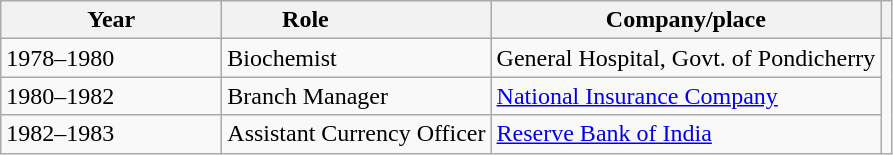<table class="wikitable">
<tr>
<th>Year</th>
<th>Role                 </th>
<th>Company/place</th>
<th></th>
</tr>
<tr>
<td>1978–1980                 </td>
<td>Biochemist</td>
<td>General Hospital, Govt. of Pondicherry</td>
</tr>
<tr>
<td>1980–1982</td>
<td>Branch Manager</td>
<td><a href='#'>National Insurance Company</a></td>
</tr>
<tr>
<td>1982–1983</td>
<td>Assistant Currency Officer</td>
<td><a href='#'>Reserve Bank of India</a></td>
</tr>
</table>
